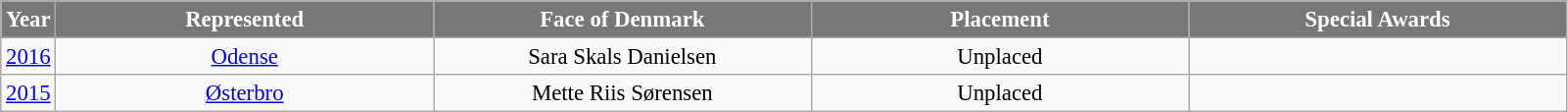<table class="wikitable sortable" style="font-size: 95%; text-align:center">
<tr>
<th width="30" style="background-color:#787878;color:#FFFFFF;">Year</th>
<th width="250" style="background-color:#787878;color:#FFFFFF;">Represented</th>
<th width="250" style="background-color:#787878;color:#FFFFFF;">Face of Denmark</th>
<th width="250" style="background-color:#787878;color:#FFFFFF;">Placement</th>
<th width="250" style="background-color:#787878;color:#FFFFFF;">Special Awards</th>
</tr>
<tr>
<td><a href='#'>2016</a></td>
<td><a href='#'>Odense</a></td>
<td>Sara Skals Danielsen</td>
<td>Unplaced</td>
<td></td>
</tr>
<tr>
<td><a href='#'>2015</a></td>
<td><a href='#'>Østerbro</a></td>
<td>Mette Riis Sørensen</td>
<td>Unplaced</td>
<td></td>
</tr>
</table>
